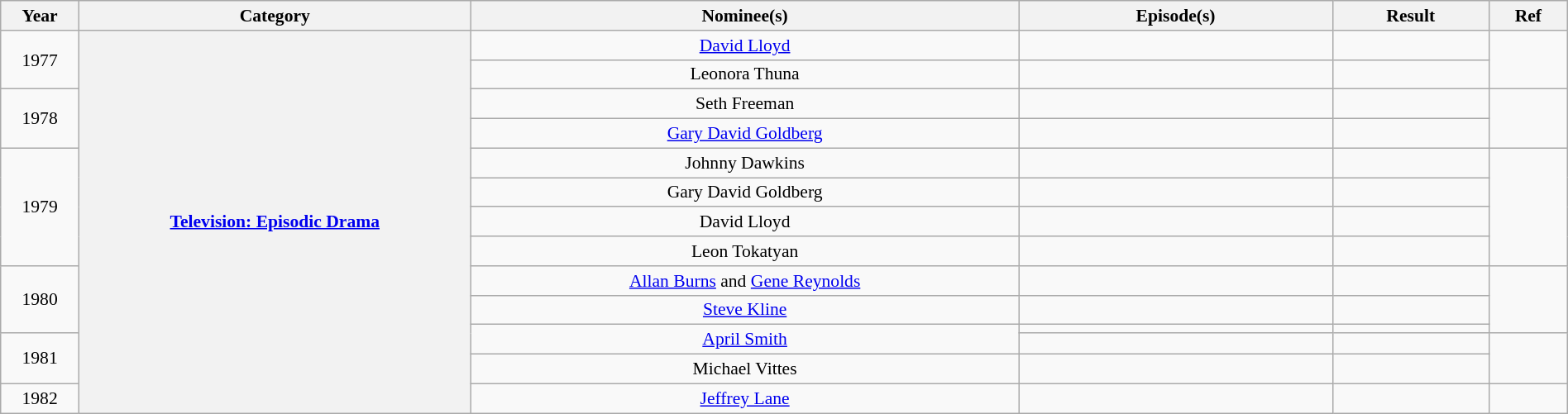<table class="wikitable plainrowheaders" style="font-size: 90%; text-align:center" width=100%>
<tr>
<th scope="col" width="5%">Year</th>
<th scope="col" width="25%">Category</th>
<th scope="col" width="35%">Nominee(s)</th>
<th scope="col" width="20%">Episode(s)</th>
<th scope="col" width="10%">Result</th>
<th scope="col" width="5%">Ref</th>
</tr>
<tr>
<td rowspan="2">1977</td>
<th scope="row" style="text-align:center" rowspan="14"><a href='#'>Television: Episodic Drama</a></th>
<td><a href='#'>David Lloyd</a></td>
<td></td>
<td></td>
<td rowspan="2"></td>
</tr>
<tr>
<td>Leonora Thuna</td>
<td></td>
<td></td>
</tr>
<tr>
<td rowspan="2">1978</td>
<td>Seth Freeman</td>
<td></td>
<td></td>
<td rowspan="2"></td>
</tr>
<tr>
<td><a href='#'>Gary David Goldberg</a></td>
<td></td>
<td></td>
</tr>
<tr>
<td rowspan="4">1979</td>
<td>Johnny Dawkins</td>
<td></td>
<td></td>
<td rowspan="4"></td>
</tr>
<tr>
<td>Gary David Goldberg</td>
<td></td>
<td></td>
</tr>
<tr>
<td>David Lloyd</td>
<td></td>
<td></td>
</tr>
<tr>
<td>Leon Tokatyan</td>
<td></td>
<td></td>
</tr>
<tr>
<td rowspan="3">1980</td>
<td><a href='#'>Allan Burns</a> and <a href='#'>Gene Reynolds</a></td>
<td></td>
<td></td>
<td rowspan="3"></td>
</tr>
<tr>
<td><a href='#'>Steve Kline</a></td>
<td></td>
<td></td>
</tr>
<tr>
<td rowspan="2"><a href='#'>April Smith</a></td>
<td></td>
<td></td>
</tr>
<tr>
<td rowspan="2">1981</td>
<td></td>
<td></td>
<td rowspan="2"></td>
</tr>
<tr>
<td>Michael Vittes</td>
<td></td>
<td></td>
</tr>
<tr>
<td>1982</td>
<td><a href='#'>Jeffrey Lane</a></td>
<td></td>
<td></td>
<td></td>
</tr>
</table>
